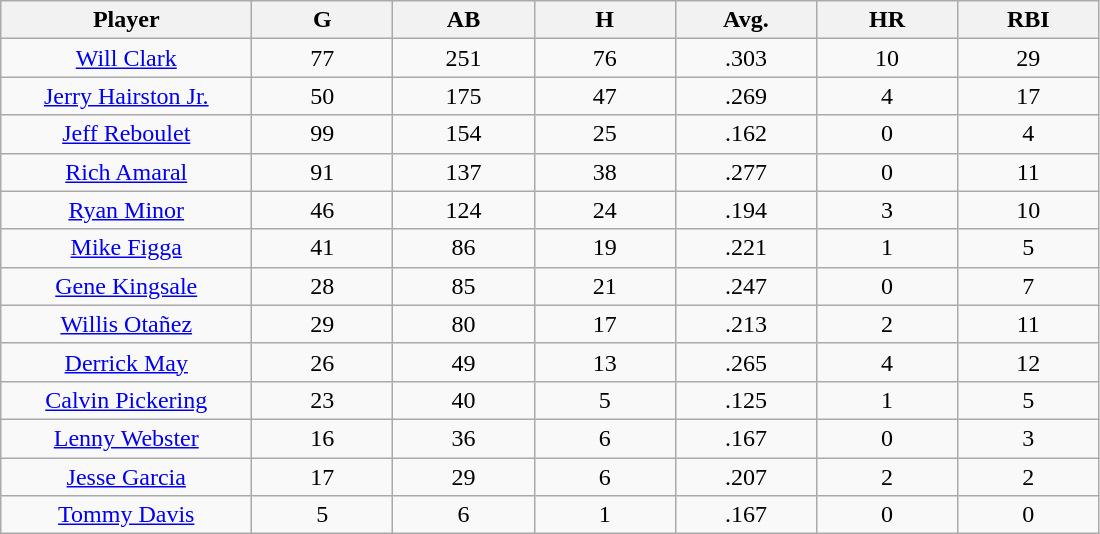<table class="wikitable sortable">
<tr>
<th bgcolor="#DDDDFF" width="16%">Player</th>
<th bgcolor="#DDDDFF" width="9%">G</th>
<th bgcolor="#DDDDFF" width="9%">AB</th>
<th bgcolor="#DDDDFF" width="9%">H</th>
<th bgcolor="#DDDDFF" width="9%">Avg.</th>
<th bgcolor="#DDDDFF" width="9%">HR</th>
<th bgcolor="#DDDDFF" width="9%">RBI</th>
</tr>
<tr align="center">
<td><a href='#'>Will Clark</a></td>
<td>77</td>
<td>251</td>
<td>76</td>
<td>.303</td>
<td>10</td>
<td>29</td>
</tr>
<tr align=center>
<td><a href='#'>Jerry Hairston Jr.</a></td>
<td>50</td>
<td>175</td>
<td>47</td>
<td>.269</td>
<td>4</td>
<td>17</td>
</tr>
<tr align=center>
<td><a href='#'>Jeff Reboulet</a></td>
<td>99</td>
<td>154</td>
<td>25</td>
<td>.162</td>
<td>0</td>
<td>4</td>
</tr>
<tr align=center>
<td><a href='#'>Rich Amaral</a></td>
<td>91</td>
<td>137</td>
<td>38</td>
<td>.277</td>
<td>0</td>
<td>11</td>
</tr>
<tr align=center>
<td><a href='#'>Ryan Minor</a></td>
<td>46</td>
<td>124</td>
<td>24</td>
<td>.194</td>
<td>3</td>
<td>10</td>
</tr>
<tr align=center>
<td><a href='#'>Mike Figga</a></td>
<td>41</td>
<td>86</td>
<td>19</td>
<td>.221</td>
<td>1</td>
<td>5</td>
</tr>
<tr align=center>
<td><a href='#'>Gene Kingsale</a></td>
<td>28</td>
<td>85</td>
<td>21</td>
<td>.247</td>
<td>0</td>
<td>7</td>
</tr>
<tr align=center>
<td><a href='#'>Willis Otañez</a></td>
<td>29</td>
<td>80</td>
<td>17</td>
<td>.213</td>
<td>2</td>
<td>11</td>
</tr>
<tr align=center>
<td><a href='#'>Derrick May</a></td>
<td>26</td>
<td>49</td>
<td>13</td>
<td>.265</td>
<td>4</td>
<td>12</td>
</tr>
<tr align=center>
<td><a href='#'>Calvin Pickering</a></td>
<td>23</td>
<td>40</td>
<td>5</td>
<td>.125</td>
<td>1</td>
<td>5</td>
</tr>
<tr align=center>
<td><a href='#'>Lenny Webster</a></td>
<td>16</td>
<td>36</td>
<td>6</td>
<td>.167</td>
<td>0</td>
<td>3</td>
</tr>
<tr align=center>
<td><a href='#'>Jesse Garcia</a></td>
<td>17</td>
<td>29</td>
<td>6</td>
<td>.207</td>
<td>2</td>
<td>2</td>
</tr>
<tr align=center>
<td><a href='#'>Tommy Davis</a></td>
<td>5</td>
<td>6</td>
<td>1</td>
<td>.167</td>
<td>0</td>
<td>0</td>
</tr>
</table>
